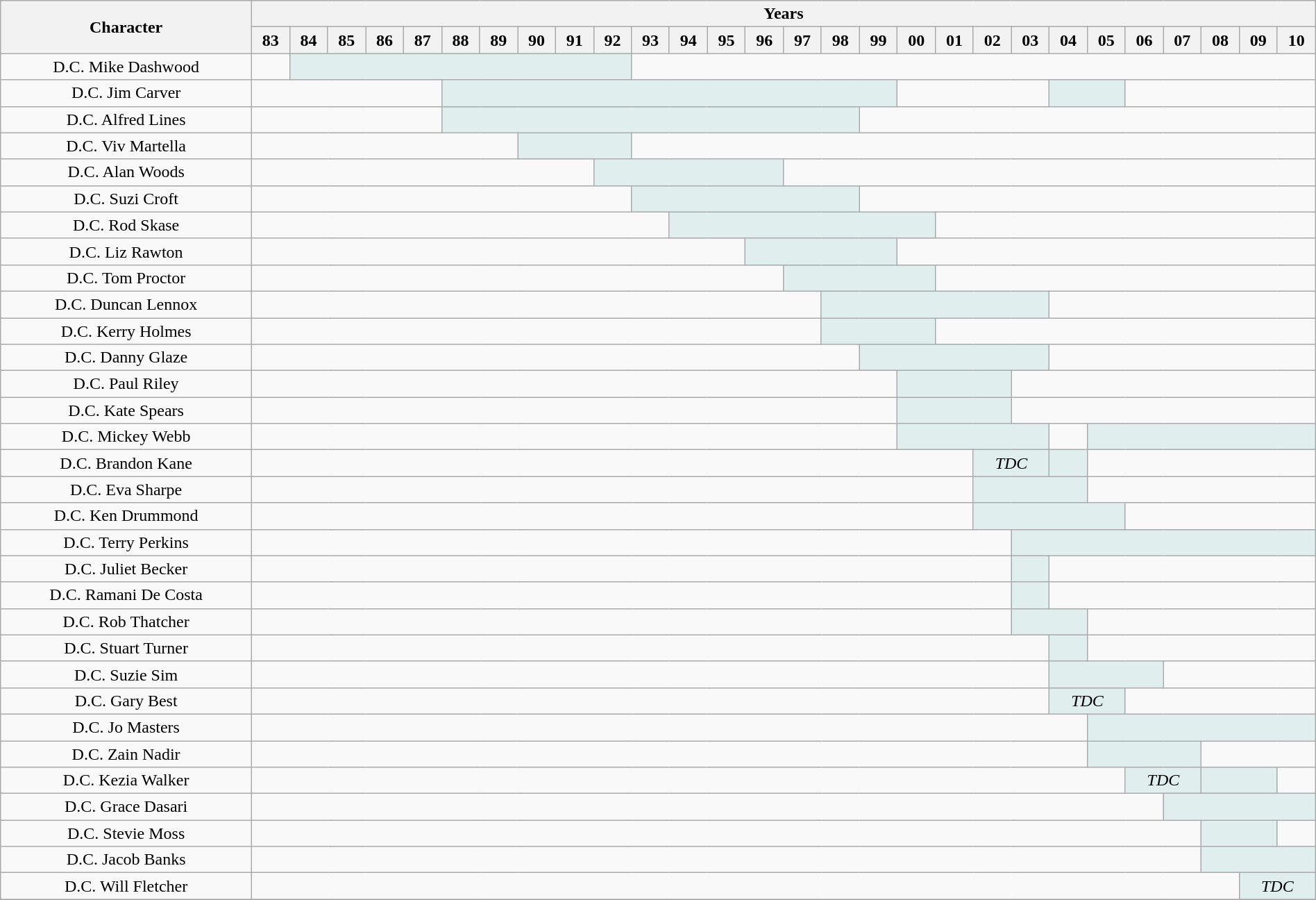<table class="wikitable" style="text-align:center; width:100%;">
<tr>
<th rowspan="2">Character</th>
<th colspan="28">Years</th>
</tr>
<tr>
<th>83</th>
<th>84</th>
<th>85</th>
<th>86</th>
<th>87</th>
<th>88</th>
<th>89</th>
<th>90</th>
<th>91</th>
<th>92</th>
<th>93</th>
<th>94</th>
<th>95</th>
<th>96</th>
<th>97</th>
<th>98</th>
<th>99</th>
<th>00</th>
<th>01</th>
<th>02</th>
<th>03</th>
<th>04</th>
<th>05</th>
<th>06</th>
<th>07</th>
<th>08</th>
<th>09</th>
<th>10</th>
</tr>
<tr>
<td>D.C. Mike Dashwood</td>
<td></td>
<td align="center" colspan="9" style="background:#E0EEEE;"></td>
<td colspan="24"></td>
</tr>
<tr>
<td>D.C. Jim Carver</td>
<td colspan="5"></td>
<td align="center" colspan="12" style="background:#E0EEEE;"></td>
<td colspan="4"></td>
<td align="center" colspan="2" style="background:#E0EEEE;"></td>
<td colspan="5"></td>
</tr>
<tr>
<td>D.C. Alfred Lines</td>
<td colspan="5"></td>
<td align="center" colspan="11" style="background:#E0EEEE;"></td>
<td colspan="12"></td>
</tr>
<tr>
<td>D.C. Viv Martella</td>
<td colspan="7"></td>
<td align="center" colspan="3" style="background:#E0EEEE;"></td>
<td colspan="18"></td>
</tr>
<tr>
<td>D.C. Alan Woods</td>
<td colspan="9"></td>
<td align="center" colspan="5" style="background:#E0EEEE;"></td>
<td colspan="14"></td>
</tr>
<tr>
<td>D.C. Suzi Croft</td>
<td colspan="10"></td>
<td align="center" colspan="6" style="background:#E0EEEE;"></td>
<td colspan="12"></td>
</tr>
<tr>
<td>D.C. Rod Skase</td>
<td colspan="11"></td>
<td align="center" colspan="7" style="background:#E0EEEE;"></td>
<td colspan="10"></td>
</tr>
<tr>
<td>D.C. Liz Rawton</td>
<td colspan="13"></td>
<td align="center" colspan="4" style="background:#E0EEEE;"></td>
<td colspan="11"></td>
</tr>
<tr>
<td>D.C. Tom Proctor</td>
<td colspan="14"></td>
<td align="center" colspan="4" style="background:#E0EEEE;"></td>
<td colspan="10"></td>
</tr>
<tr>
<td>D.C. Duncan Lennox</td>
<td colspan="15"></td>
<td align="center" colspan="6" style="background:#E0EEEE;"></td>
<td colspan="7"></td>
</tr>
<tr>
<td>D.C. Kerry Holmes</td>
<td colspan="15"></td>
<td align="center" colspan="3" style="background:#E0EEEE;"></td>
<td colspan="10"></td>
</tr>
<tr>
<td>D.C. Danny Glaze</td>
<td colspan="16"></td>
<td align="center" colspan="5" style="background:#E0EEEE;"></td>
<td colspan="7"></td>
</tr>
<tr>
<td>D.C. Paul Riley</td>
<td colspan="17"></td>
<td align="center" colspan="3" style="background:#E0EEEE;"></td>
<td colspan="8"></td>
</tr>
<tr>
<td>D.C. Kate Spears</td>
<td colspan="17"></td>
<td align="center" colspan="3" style="background:#E0EEEE;"></td>
<td colspan="8"></td>
</tr>
<tr>
<td>D.C. Mickey Webb</td>
<td colspan="17"></td>
<td align="center" colspan="4" style="background:#E0EEEE;"></td>
<td></td>
<td align="center" colspan="6" style="background:#E0EEEE;"></td>
</tr>
<tr>
<td>D.C. Brandon Kane</td>
<td colspan="19"></td>
<td align="center" colspan="2" style="background:#E0EEEE;"><em>TDC</em></td>
<td align="center" colspan="1" style="background:#E0EEEE;"></td>
<td colspan="6"></td>
</tr>
<tr>
<td>D.C. Eva Sharpe</td>
<td colspan="19"></td>
<td align="center" colspan="3" style="background:#E0EEEE;"></td>
<td colspan="6"></td>
</tr>
<tr>
<td>D.C. Ken Drummond</td>
<td colspan="19"></td>
<td align="center" colspan="4" style="background:#E0EEEE;"></td>
<td colspan="5"></td>
</tr>
<tr>
<td>D.C. Terry Perkins</td>
<td colspan="20"></td>
<td align="center" colspan="8" style="background:#E0EEEE;"></td>
</tr>
<tr>
<td>D.C. Juliet Becker</td>
<td colspan="20"></td>
<td align="center" colspan="1" style="background:#E0EEEE;"></td>
<td colspan="7"></td>
</tr>
<tr>
<td>D.C. Ramani De Costa</td>
<td colspan="20"></td>
<td align="center" colspan="1" style="background:#E0EEEE;"></td>
<td colspan="7"></td>
</tr>
<tr>
<td>D.C. Rob Thatcher</td>
<td colspan="20"></td>
<td align="center" colspan="2" style="background:#E0EEEE;"></td>
<td colspan="6"></td>
</tr>
<tr>
<td>D.C. Stuart Turner</td>
<td colspan="21"></td>
<td align="center" colspan="1" style="background:#E0EEEE;"></td>
<td colspan="6"></td>
</tr>
<tr>
<td>D.C. Suzie Sim</td>
<td colspan="21"></td>
<td align="center" colspan="3" style="background:#E0EEEE;"></td>
<td colspan="4"></td>
</tr>
<tr>
<td>D.C. Gary Best</td>
<td colspan="21"></td>
<td align="center" colspan="2" style="background:#E0EEEE;"><em>TDC</em></td>
<td colspan="5"></td>
</tr>
<tr>
<td>D.C. Jo Masters</td>
<td colspan="22"></td>
<td align="center" colspan="6" style="background:#E0EEEE;"></td>
</tr>
<tr>
<td>D.C. Zain Nadir</td>
<td colspan="22"></td>
<td align="center" colspan="3" style="background:#E0EEEE;"></td>
<td colspan="3"></td>
</tr>
<tr>
<td>D.C. Kezia Walker</td>
<td colspan="23"></td>
<td align="center" colspan="2" style="background:#E0EEEE;"><em>TDC</em></td>
<td align="center" colspan="2" style="background:#E0EEEE;"></td>
<td></td>
</tr>
<tr>
<td>D.C. Grace Dasari</td>
<td colspan="24"></td>
<td align="center" colspan="4" style="background:#E0EEEE;"></td>
</tr>
<tr>
<td>D.C. Stevie Moss</td>
<td colspan="25"></td>
<td align="center" colspan="2" style="background:#E0EEEE;"></td>
<td></td>
</tr>
<tr>
<td>D.C. Jacob Banks</td>
<td colspan="25"></td>
<td align="center" colspan="3" style="background:#E0EEEE;"></td>
</tr>
<tr>
<td>D.C. Will Fletcher</td>
<td colspan="26"></td>
<td align="center" colspan="2" style="background:#E0EEEE;"><em>TDC</em></td>
</tr>
<tr>
</tr>
</table>
